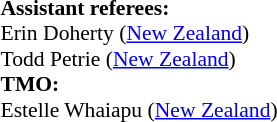<table style="width:100%; font-size:90%;">
<tr>
<td><br><strong>Assistant referees:</strong>
<br>Erin Doherty (<a href='#'>New Zealand</a>)
<br>Todd Petrie (<a href='#'>New Zealand</a>)<br><strong>TMO:</strong>
<br>Estelle Whaiapu (<a href='#'>New Zealand</a>)</td>
</tr>
</table>
